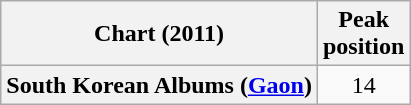<table class="wikitable plainrowheaders" style="text-align:center">
<tr>
<th scope="col">Chart (2011)</th>
<th scope="col">Peak<br>position</th>
</tr>
<tr>
<th scope="row">South Korean Albums (<a href='#'>Gaon</a>)</th>
<td>14</td>
</tr>
</table>
